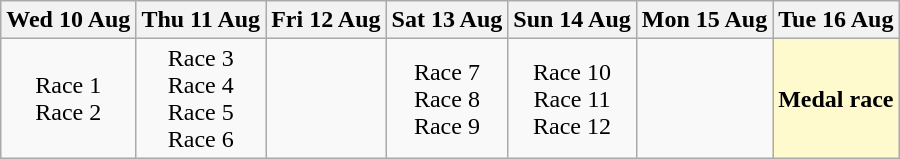<table class="wikitable" style="text-align: center;">
<tr>
<th>Wed 10 Aug</th>
<th>Thu 11 Aug</th>
<th>Fri 12 Aug</th>
<th>Sat 13 Aug</th>
<th>Sun 14 Aug</th>
<th>Mon 15 Aug</th>
<th>Tue 16 Aug</th>
</tr>
<tr>
<td>Race 1<br>Race 2</td>
<td>Race 3<br>Race 4<br>Race 5<br>Race 6</td>
<td></td>
<td>Race 7<br>Race 8<br>Race 9</td>
<td>Race 10<br>Race 11<br>Race 12</td>
<td></td>
<td style=background:lemonchiffon><strong>Medal race</strong></td>
</tr>
</table>
